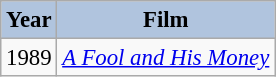<table class="wikitable" style="font-size:95%;">
<tr align="center">
<th style="background:#B0C4DE;">Year</th>
<th style="background:#B0C4DE;">Film</th>
</tr>
<tr>
<td>1989</td>
<td><em><a href='#'>A Fool and His Money</a></em></td>
</tr>
</table>
